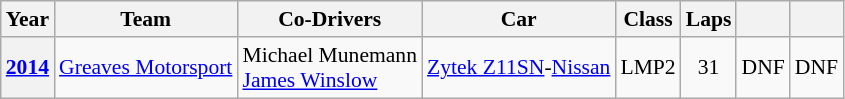<table class="wikitable" style="text-align:center; font-size:90%">
<tr>
<th>Year</th>
<th>Team</th>
<th>Co-Drivers</th>
<th>Car</th>
<th>Class</th>
<th>Laps</th>
<th></th>
<th></th>
</tr>
<tr>
<th><a href='#'>2014</a></th>
<td align="left"> <a href='#'>Greaves Motorsport</a></td>
<td align="left"> Michael Munemann<br> <a href='#'>James Winslow</a></td>
<td align="left"><a href='#'>Zytek Z11SN</a>-<a href='#'>Nissan</a></td>
<td>LMP2</td>
<td>31</td>
<td>DNF</td>
<td>DNF</td>
</tr>
</table>
